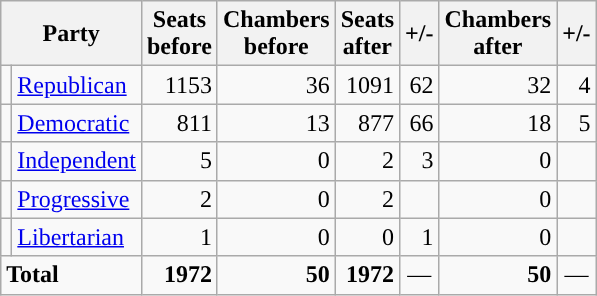<table class="wikitable">
<tr>
<th colspan="2">Party</th>
<th>Seats<br>before</th>
<th>Chambers<br>before</th>
<th>Seats<br>after</th>
<th>+/-</th>
<th>Chambers<br>after</th>
<th>+/-</th>
</tr>
<tr>
<td style="background:"></td>
<td><a href='#'>Republican</a></td>
<td align="right">1153</td>
<td align="right">36</td>
<td align="right">1091</td>
<td align="right"> 62</td>
<td align="right">32</td>
<td align="right"> 4</td>
</tr>
<tr>
<td style="background:"></td>
<td><a href='#'>Democratic</a></td>
<td align="right">811</td>
<td align="right">13</td>
<td align="right">877</td>
<td align="right"> 66</td>
<td align="right">18</td>
<td align="right"> 5</td>
</tr>
<tr>
<td style="background:"></td>
<td><a href='#'>Independent</a></td>
<td align="right">5</td>
<td align="right">0</td>
<td align="right">2</td>
<td align="right"> 3</td>
<td align="right">0</td>
<td align="center"></td>
</tr>
<tr>
<td style="background:"></td>
<td><a href='#'>Progressive</a></td>
<td align="right">2</td>
<td align="right">0</td>
<td align="right">2</td>
<td align="center"></td>
<td align="right">0</td>
<td align="center"></td>
</tr>
<tr>
<td style="background:"></td>
<td><a href='#'>Libertarian</a></td>
<td align="right">1</td>
<td align="right">0</td>
<td align="right">0</td>
<td align="right"> 1</td>
<td align="right">0</td>
<td align="center"></td>
</tr>
<tr>
<td colspan="2"><strong>Total</strong></td>
<td align="right"><strong>1972</strong></td>
<td align="right"><strong>50</strong></td>
<td align="right"><strong>1972</strong></td>
<td align="center">—</td>
<td align="right"><strong>50</strong></td>
<td align="center">—</td>
</tr>
</table>
